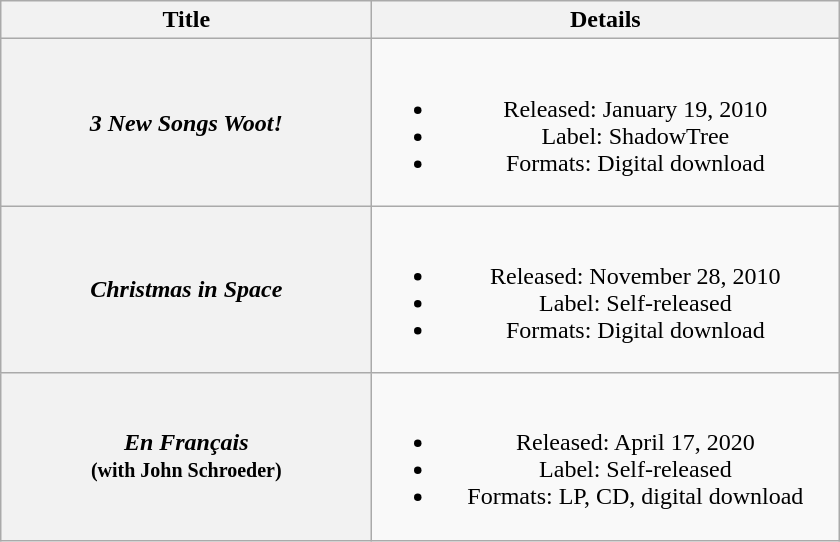<table class="wikitable plainrowheaders" style="text-align:center">
<tr>
<th scope="col" style="width:15em;">Title</th>
<th scope="col" style="width:19em;">Details</th>
</tr>
<tr>
<th scope="row"><em>3 New Songs Woot!</em></th>
<td><br><ul><li>Released: January 19, 2010</li><li>Label: ShadowTree</li><li>Formats: Digital download</li></ul></td>
</tr>
<tr>
<th scope="row"><em>Christmas in Space</em></th>
<td><br><ul><li>Released: November 28, 2010</li><li>Label: Self-released</li><li>Formats: Digital download</li></ul></td>
</tr>
<tr>
<th scope="row"><em>En Français</em><br><small>(with John Schroeder)</small></th>
<td><br><ul><li>Released: April 17, 2020</li><li>Label: Self-released</li><li>Formats: LP, CD, digital download</li></ul></td>
</tr>
</table>
